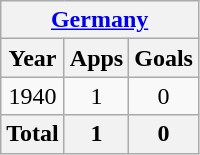<table class="wikitable" style="text-align:center">
<tr>
<th colspan=3><a href='#'>Germany</a></th>
</tr>
<tr>
<th>Year</th>
<th>Apps</th>
<th>Goals</th>
</tr>
<tr>
<td>1940</td>
<td>1</td>
<td>0</td>
</tr>
<tr>
<th>Total</th>
<th>1</th>
<th>0</th>
</tr>
</table>
